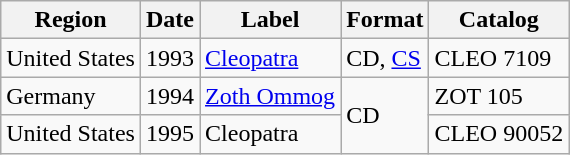<table class="wikitable">
<tr>
<th>Region</th>
<th>Date</th>
<th>Label</th>
<th>Format</th>
<th>Catalog</th>
</tr>
<tr>
<td>United States</td>
<td>1993</td>
<td><a href='#'>Cleopatra</a></td>
<td>CD, <a href='#'>CS</a></td>
<td>CLEO 7109</td>
</tr>
<tr>
<td>Germany</td>
<td>1994</td>
<td><a href='#'>Zoth Ommog</a></td>
<td rowspan="2">CD</td>
<td>ZOT 105</td>
</tr>
<tr>
<td>United States</td>
<td>1995</td>
<td>Cleopatra</td>
<td>CLEO 90052</td>
</tr>
</table>
